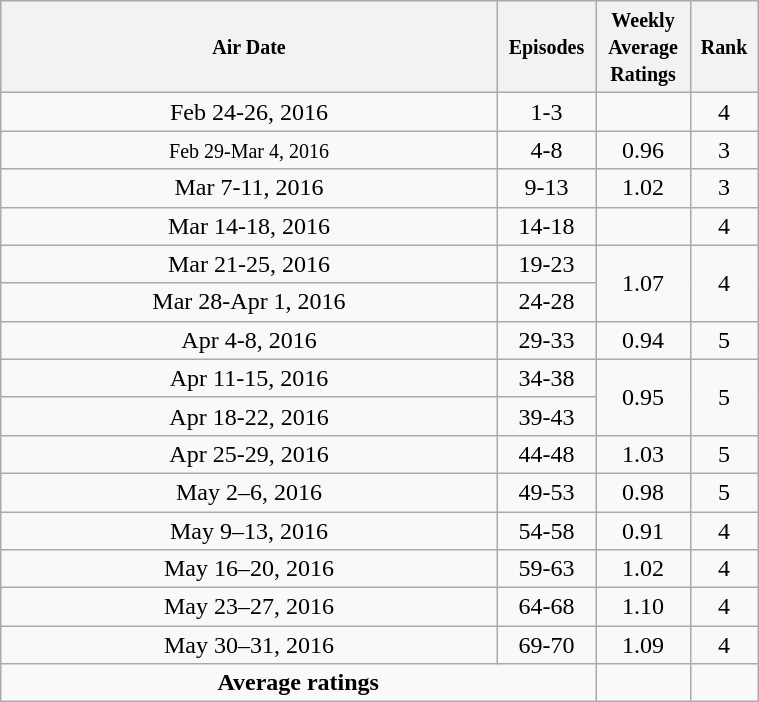<table class="wikitable" style="text-align:center;width:40%;">
<tr>
<th width="50%"><small>Air Date</small></th>
<th width="5%"><small>Episodes</small></th>
<th width="6%"><small>Weekly Average Ratings</small></th>
<th width="4%"><small>Rank</small></th>
</tr>
<tr>
<td>Feb 24-26, 2016</td>
<td>1-3</td>
<td><strong></strong></td>
<td>4</td>
</tr>
<tr>
<td><small>Feb 29-Mar 4, 2016</small></td>
<td>4-8</td>
<td>0.96</td>
<td>3</td>
</tr>
<tr>
<td>Mar 7-11, 2016</td>
<td>9-13</td>
<td>1.02</td>
<td>3</td>
</tr>
<tr>
<td>Mar 14-18, 2016</td>
<td>14-18</td>
<td><strong></strong></td>
<td>4</td>
</tr>
<tr>
<td>Mar 21-25, 2016</td>
<td>19-23</td>
<td rowspan=2>1.07</td>
<td rowspan=2>4</td>
</tr>
<tr>
<td>Mar 28-Apr 1, 2016</td>
<td>24-28</td>
</tr>
<tr>
<td>Apr 4-8, 2016</td>
<td>29-33</td>
<td>0.94</td>
<td>5</td>
</tr>
<tr>
<td>Apr 11-15, 2016</td>
<td>34-38</td>
<td rowspan=2>0.95</td>
<td rowspan=2>5</td>
</tr>
<tr>
<td>Apr 18-22, 2016</td>
<td>39-43</td>
</tr>
<tr>
<td>Apr 25-29, 2016</td>
<td>44-48</td>
<td>1.03</td>
<td>5</td>
</tr>
<tr>
<td>May 2–6, 2016</td>
<td>49-53</td>
<td>0.98</td>
<td>5</td>
</tr>
<tr>
<td>May 9–13, 2016</td>
<td>54-58</td>
<td>0.91</td>
<td>4</td>
</tr>
<tr>
<td>May 16–20, 2016</td>
<td>59-63</td>
<td>1.02</td>
<td>4</td>
</tr>
<tr>
<td>May 23–27, 2016</td>
<td>64-68</td>
<td>1.10</td>
<td>4</td>
</tr>
<tr>
<td>May 30–31, 2016</td>
<td>69-70</td>
<td>1.09</td>
<td>4</td>
</tr>
<tr>
<td colspan=2><strong>Average ratings</strong></td>
<td></td>
<td></td>
</tr>
</table>
